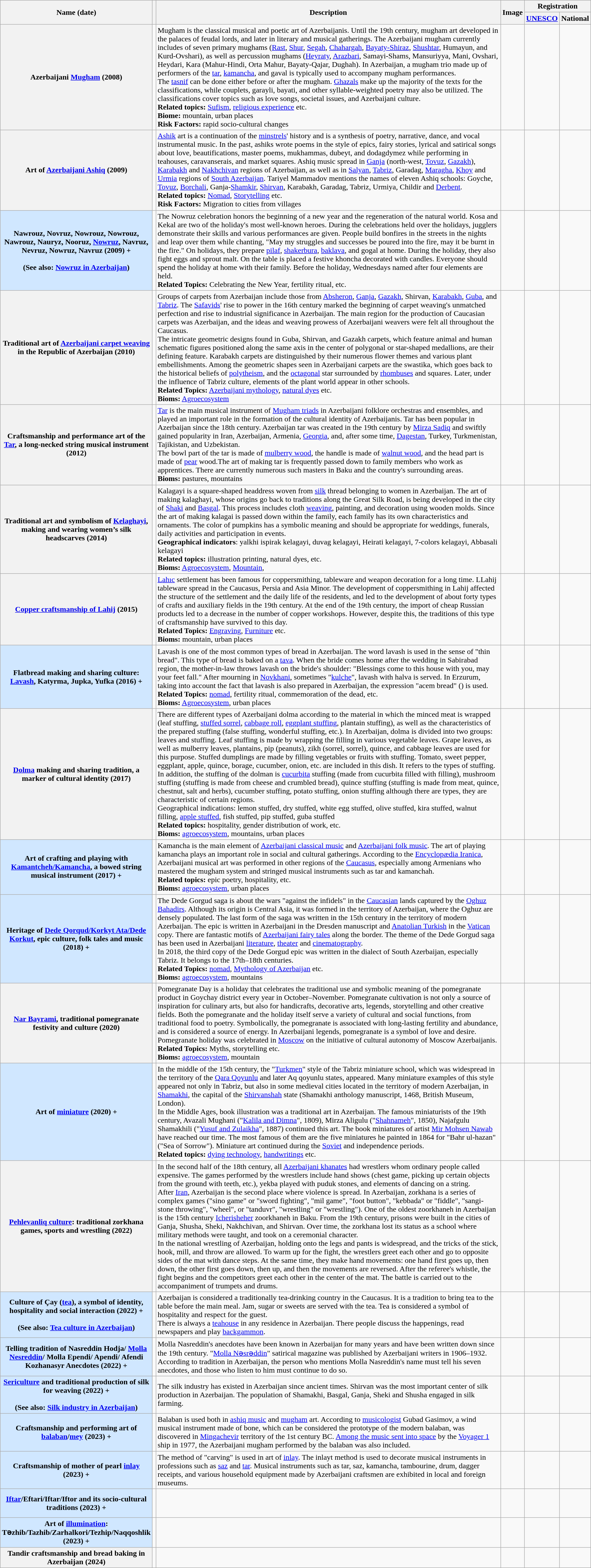<table class="wikitable sortable plainrowheaders">
<tr>
<th rowspan="2" style="width:20%">Name (date)</th>
<th rowspan="2" scope="col" class="unsortable"></th>
<th rowspan="2" scope="col" class="unsortable">Description</th>
<th rowspan="2" scope="col" class="unsortable">Image</th>
<th colspan="2">Registration</th>
</tr>
<tr>
<th><a href='#'>UNESCO</a></th>
<th>National</th>
</tr>
<tr>
<th scope="row">Azerbaijani <a href='#'>Mugham</a> (2008)</th>
<td></td>
<td>Mugham is the classical musical and poetic art of Azerbaijanis. Until the 19th century, mugham art developed in the palaces of feudal lords, and later in literary and musical gatherings. The Azerbaijani mugham currently includes of seven primary mughams (<a href='#'>Rast</a>, <a href='#'>Shur</a>, <a href='#'>Segah</a>, <a href='#'>Chahargah</a>, <a href='#'>Bayaty-Shiraz</a>, <a href='#'>Shushtar</a>, Humayun, and Kurd-Ovshari), as well as percussion mughams (<a href='#'>Heyraty</a>, <a href='#'>Arazbari</a>, Samayi-Shams, Mansuriyya, Mani, Ovshari, Heydari, Kara (Mahur-Hindi, Orta Mahur, Bayaty-Qajar, Dughah). In Azerbaijan, a mugham trio made up of performers of the <a href='#'>tar</a>, <a href='#'>kamancha</a>, and gaval is typically used to accompany mugham performances.<br>The <a href='#'>tasnif</a> can be done either before or after the mugham. <a href='#'>Ghazals</a> make up the majority of the texts for the classifications, while couplets, garayli, bayati, and other syllable-weighted poetry may also be utilized. The classifications cover topics such as love songs, societal issues, and Azerbaijani culture.<br><strong>Related topics:</strong> <a href='#'>Sufism</a>, <a href='#'>religious experience</a> etc.<br><strong>Biome:</strong> mountain, urban places<br><strong>Risk Factors:</strong> rapid socio-cultural changes</td>
<td></td>
<td></td>
<td></td>
</tr>
<tr>
<th scope="row">Art of <a href='#'>Azerbaijani Ashiq</a> (2009)</th>
<td><br><br></td>
<td><a href='#'>Ashik</a> art is a continuation of the <a href='#'>minstrels</a>' history and is a synthesis of poetry, narrative, dance, and vocal instrumental music. In the past, ashiks wrote poems in the style of epics, fairy stories, lyrical and satirical songs about love, beautifications, master poems, mukhammas, dubeyt, and dodagdymez while performing in teahouses, caravanserais, and market squares. Ashiq music spread in <a href='#'>Ganja</a> (north-west, <a href='#'>Tovuz</a>, <a href='#'>Gazakh</a>), <a href='#'>Karabakh</a> and <a href='#'>Nakhchivan</a> regions of Azerbaijan, as well as in <a href='#'>Salyan</a>, <a href='#'>Tabriz</a>, Garadag, <a href='#'>Maragha</a>, <a href='#'>Khoy</a> and <a href='#'>Urmia</a> regions of <a href='#'>South Azerbaijan</a>. Tariyel Mammadov mentions the names of eleven Ashiq schools: Goyche, <a href='#'>Tovuz</a>, <a href='#'>Borchali</a>, Ganja-<a href='#'>Shamkir</a>, <a href='#'>Shirvan</a>, Karabakh, Garadag, Tabriz, Urmiya, Childir and <a href='#'>Derbent</a>.<br><strong>Related topics:</strong> <a href='#'>Nomad</a>, <a href='#'>Storytelling</a> etc.<br><strong>Risk Factors:</strong> Migration to cities from villages</td>
<td></td>
<td></td>
<td></td>
</tr>
<tr>
<th scope="row" style="background:#D0E7FF;">Nawrouz, Novruz, Nowrouz, Nowrouz, Nawrouz, Nauryz, Nooruz, <a href='#'>Nowruz</a>, Navruz, Nevruz, Nowruz, Navruz (2009) +<br><br>(See also: <a href='#'>Nowruz in Azerbaijan</a>)</th>
<td><br><br><br><br></td>
<td>The Nowruz celebration honors the beginning of a new year and the regeneration of the natural world. Kosa and Kekal are two of the holiday's most well-known heroes. During the celebrations held over the holidays, jugglers demonstrate their skills and various performances are given. People build bonfires in the streets in the nights and leap over them while chanting, "May my struggles and successes be poured into the fire, may it be burnt in the fire." On holidays, they prepare <a href='#'>pilaf</a>, <a href='#'>shakerbura</a>, <a href='#'>baklava</a>, and gogal at home. During the holiday, they also fight eggs and sprout malt. On the table is placed a festive khoncha decorated with candles. Everyone should spend the holiday at home with their family. Before the holiday, Wednesdays named after four elements are held.<br><strong>Related Topics:</strong> Celebrating the New Year, fertility ritual, etc.</td>
<td></td>
<td></td>
<td></td>
</tr>
<tr>
<th scope="row">Traditional art of <a href='#'>Azerbaijani carpet weaving</a> in the Republic of Azerbaijan (2010)</th>
<td><br><br></td>
<td>Groups of carpets from Azerbaijan include those from <a href='#'>Absheron</a>, <a href='#'>Ganja</a>, <a href='#'>Gazakh</a>, Shirvan, <a href='#'>Karabakh</a>, <a href='#'>Guba</a>, and <a href='#'>Tabriz</a>. The <a href='#'>Safavids</a>' rise to power in the 16th century marked the beginning of carpet weaving's unmatched perfection and rise to industrial significance in Azerbaijan. The main region for the production of Caucasian carpets was Azerbaijan, and the ideas and weaving prowess of Azerbaijani weavers were felt all throughout the Caucasus.<br>The intricate geometric designs found in Guba, Shirvan, and Gazakh carpets, which feature animal and human schematic figures positioned along the same axis in the center of polygonal or star-shaped medallions, are their defining feature. Karabakh carpets are distinguished by their numerous flower themes and various plant embellishments. Among the geometric shapes seen in Azerbaijani carpets are the swastika, which goes back to the historical beliefs of <a href='#'>polytheism</a>, and the <a href='#'>octagonal</a> star surrounded by <a href='#'>rhombuses</a> and squares. Later, under the influence of Tabriz culture, elements of the plant world appear in other schools.<br><strong>Related Topics:</strong> <a href='#'>Azerbaijani mythology</a>, <a href='#'>natural dyes</a> etc.<br><strong>Bioms:</strong> <a href='#'>Agroecosystem</a></td>
<td></td>
<td></td>
<td></td>
</tr>
<tr>
<th scope="row">Craftsmanship and performance art of the <a href='#'>Tar</a>, a long-necked string musical instrument (2012)</th>
<td><br></td>
<td><a href='#'>Tar</a> is the main musical instrument of <a href='#'>Mugham triads</a> in Azerbaijani folklore orchestras and ensembles, and played an important role in the formation of the cultural identity of Azerbaijanis. Tar has been popular in Azerbaijan since the 18th century. Azerbaijan tar was created in the 19th century by <a href='#'>Mirza Sadiq</a> and swiftly gained popularity in Iran, Azerbaijan, Armenia, <a href='#'>Georgia</a>, and, after some time, <a href='#'>Dagestan</a>, Turkey, Turkmenistan, Tajikistan, and Uzbekistan.<br>The bowl part of the tar is made of <a href='#'>mulberry wood</a>, the handle is made of <a href='#'>walnut wood</a>, and the head part is made of <a href='#'>pear</a> wood.The art of making tar is frequently passed down to family members who work as apprentices. There are currently numerous such masters in Baku and the country's surrounding areas.<br><strong>Bioms:</strong> pastures, mountains</td>
<td></td>
<td></td>
<td></td>
</tr>
<tr>
<th scope="row">Traditional art and symbolism of <a href='#'>Kelaghayi</a>, making and wearing women’s silk headscarves (2014)</th>
<td><br><br></td>
<td>Kalagayi is a square-shaped headdress woven from <a href='#'>silk</a> thread belonging to women in Azerbaijan. The art of making kalaghayi, whose origins go back to traditions along the Great Silk Road, is being developed in the city of <a href='#'>Shaki</a> and <a href='#'>Basgal</a>. This process includes cloth <a href='#'>weaving</a>, painting, and decoration using wooden molds. Since the art of making kalagai is passed down within the family, each family has its own characteristics and ornaments. The color of pumpkins has a symbolic meaning and should be appropriate for weddings, funerals, daily activities and participation in events.<br><strong>Geographical indicators</strong>: yalkhi ispirak kelagayi, duvag kelagayi, Heirati kelagayi, 7-colors kelagayi, Abbasali kelagayi<br><strong>Related topics:</strong> illustration printing, natural dyes, etc.<br><strong>Bioms:</strong> <a href='#'>Agroecosystem</a>, <a href='#'>Mountain</a>,</td>
<td></td>
<td></td>
<td></td>
</tr>
<tr>
<th scope="row"><a href='#'>Copper craftsmanship of Lahij</a> (2015)</th>
<td><br><br></td>
<td><a href='#'>Lahıc</a> settlement has been famous for coppersmithing, tableware and weapon decoration for a long time. LLahij tableware spread in the Caucasus, Persia and Asia Minor. The development of coppersmithing in Lahij affected the structure of the settlement and the daily life of the residents, and led to the development of about forty types of crafts and auxiliary fields in the 19th century. At the end of the 19th century, the import of cheap Russian products led to a decrease in the number of copper workshops. However, despite this, the traditions of this type of craftsmanship have survived to this day.<br><strong>Related Topics:</strong> <a href='#'>Engraving</a>, <a href='#'>Furniture</a> etc.<br><strong>Bioms:</strong> mountain, urban places</td>
<td></td>
<td></td>
<td></td>
</tr>
<tr>
<th scope="row" style="background:#D0E7FF;">Flatbread making and sharing culture: <a href='#'>Lavash</a>, Katyrma, Jupka, Yufka (2016) +</th>
<td><br><br></td>
<td>Lavash is one of the most common types of bread in Azerbaijan. The word lavash is used in the sense of "thin bread". This type of bread is baked on a <a href='#'>tava</a>. When the bride comes home after the wedding in Sabirabad region, the mother-in-law throws lavash on the bride's shoulder: "Blessings come to this house with you, may your feet fall." After mourning in <a href='#'>Novkhani</a>, sometimes "<a href='#'>kulche</a>", lavash with halva is served. In Erzurum, taking into account the fact that lavash is also prepared in Azerbaijan, the expression "acem bread" () is used.<br><strong>Related Topics:</strong> <a href='#'>nomad</a>, fertility ritual, commemoration of the dead, etc.<br><strong>Bioms:</strong> <a href='#'>Agroecosystem</a>, urban places</td>
<td></td>
<td></td>
<td></td>
</tr>
<tr>
<th scope="row"><a href='#'>Dolma</a> making and sharing tradition, a marker of cultural identity (2017)</th>
<td><br></td>
<td>There are different types of Azerbaijani dolma according to the material in which the minced meat is wrapped (leaf stuffing, <a href='#'>stuffed sorrel</a>, <a href='#'>cabbage roll</a>, <a href='#'>eggplant stuffing</a>, plantain stuffing), as well as the characteristics of the prepared stuffing (false stuffing, wonderful stuffing, etc.). In Azerbaijan, dolma is divided into two groups: leaves and stuffing. Leaf stuffing is made by wrapping the filling in various vegetable leaves. Grape leaves, as well as mulberry leaves, plantains, pip (peanuts), zikh (sorrel, sorrel), quince, and cabbage leaves are used for this purpose. Stuffed dumplings are made by filling vegetables or fruits with stuffing. Tomato, sweet pepper, eggplant, apple, quince, borage, cucumber, onion, etc. are included in this dish. It refers to the types of stuffing. In addition, the stuffing of the dolman is <a href='#'>cucurbita</a> stuffing (made from cucurbita filled with filling), mushroom stuffing (stuffing is made from cheese and crumbled bread), quince stuffing (stuffing is made from meat, quince, chestnut, salt and herbs), cucumber stuffing, potato stuffing, onion stuffing although there are types, they are characteristic of certain regions.<br>Geographical indications: lemon stuffed, dry stuffed, white egg stuffed, olive stuffed, kira stuffed, walnut filling, <a href='#'>apple stuffed</a>, fish stuffed, pip stuffed, guba stuffed<br><strong>Related topics:</strong> hospitality, gender distribution of work, etc.<br><strong>Bioms:</strong> <a href='#'>agroecosystem</a>, mountains, urban places</td>
<td></td>
<td></td>
<td></td>
</tr>
<tr>
<th scope="row" style="background:#D0E7FF;">Art of crafting and playing with <a href='#'>Kamantcheh/Kamancha</a>, a bowed string musical instrument (2017) +</th>
<td><br></td>
<td>Kamancha is the main element of <a href='#'>Azerbaijani classical music</a> and <a href='#'>Azerbaijani folk music</a>. The art of playing kamancha plays an important role in social and cultural gatherings. According to the <a href='#'>Encyclopædia Iranica</a>, Azerbaijani musical art was performed in other regions of the <a href='#'>Caucasus</a>, especially among Armenians who mastered the mugham system and stringed musical instruments such as tar and kamanchah.<br><strong>Related topics:</strong> epic poetry, hospitality, etc.<br><strong>Bioms:</strong> <a href='#'>agroecosystem</a>, urban places</td>
<td></td>
<td></td>
<td></td>
</tr>
<tr>
<th scope="row" style="background:#D0E7FF;">Heritage of <a href='#'>Dede Qorqud/Korkyt Ata/Dede Korkut</a>, epic culture, folk tales and music (2018) +</th>
<td><br><br></td>
<td>The Dede Gorgud saga is about the wars "against the infidels" in the <a href='#'>Caucasian</a> lands captured by the <a href='#'>Oghuz Bahadirs</a>. Although its origin is Central Asia, it was formed in the territory of Azerbaijan, where the Oghuz are densely populated. The last form of the saga was written in the 15th century in the territory of modern Azerbaijan. The epic is written in Azerbaijani in the Dresden manuscript and <a href='#'>Anatolian Turkish</a> in the <a href='#'>Vatican</a> copy. There are fantastic motifs of <a href='#'>Azerbaijani fairy tales</a> along the border. The theme of the Dede Gorgud saga has been used in Azerbaijani <a href='#'>literature</a>, <a href='#'>theater</a> and <a href='#'>cinematography</a>.<br>In 2018, the third copy of the Dede Gorgud epic was written in the dialect of South Azerbaijan, especially Tabriz. It belongs to the 17th–18th centuries.<br><strong>Related Topics:</strong> <a href='#'>nomad</a>, <a href='#'>Mythology of Azerbaijan</a> etc.<br><strong>Bioms:</strong> <a href='#'>agroecosystem</a>, mountains</td>
<td></td>
<td></td>
<td></td>
</tr>
<tr>
<th scope="row"><a href='#'>Nar Bayrami</a>, traditional pomegranate festivity and culture (2020)</th>
<td><br><br><br><br></td>
<td>Pomegranate Day is a holiday that celebrates the traditional use and symbolic meaning of the pomegranate product in Goychay district every year in October–November. Pomegranate cultivation is not only a source of inspiration for culinary arts, but also for handicrafts, decorative arts, legends, storytelling and other creative fields. Both the pomegranate and the holiday itself serve a variety of cultural and social functions, from traditional food to poetry. Symbolically, the pomegranate is associated with long-lasting fertility and abundance, and is considered a source of energy. In Azerbaijani legends, pomegranate is a symbol of love and desire.<br>Pomegranate holiday was celebrated in <a href='#'>Moscow</a> on the initiative of cultural autonomy of Moscow Azerbaijanis.<br><strong>Related Topics:</strong> Myths, storytelling etc.<br><strong>Bioms:</strong> <a href='#'>agroecosystem</a>, mountain</td>
<td></td>
<td></td>
<td></td>
</tr>
<tr>
<th scope="row" style="background:#D0E7FF;">Art of <a href='#'>miniature</a> (2020) +</th>
<td><br></td>
<td>In the middle of the 15th century, the "<a href='#'>Turkmen</a>" style of the Tabriz miniature school, which was widespread in the territory of the <a href='#'>Qara Qoyunlu</a> and later Aq qoyunlu states, appeared. Many miniature examples of this style appeared not only in Tabriz, but also in some medieval cities located in the territory of modern Azerbaijan, in <a href='#'>Shamakhi</a>, the capital of the <a href='#'>Shirvanshah</a> state (Shamakhi anthology manuscript, 1468, British Museum, London).<br>In the Middle Ages, book illustration was a traditional art in Azerbaijan. The famous miniaturists of the 19th century, Avazali Mughani ("<a href='#'>Kalila and Dimna</a>", 1809), Mirza Aligulu ("<a href='#'>Shahnameh</a>", 1850), Najafgulu Shamakhili ("<a href='#'>Yusuf and Zulaikha</a>", 1887) continued this art. The book miniatures of artist <a href='#'>Mir Mohsen Nawab</a> have reached our time. The most famous of them are the five miniatures he painted in 1864 for "Bahr ul-hazan" ("Sea of Sorrow"). Miniature art continued during the <a href='#'>Soviet</a> and independence periods.<br><strong>Related topics:</strong> <a href='#'>dying technology</a>, <a href='#'>handwritings</a> etc.</td>
<td></td>
<td></td>
<td></td>
</tr>
<tr>
<th scope="row"><a href='#'>Pehlevanliq culture</a>: traditional zorkhana games, sports and wrestling (2022)</th>
<td><br><br></td>
<td>In the second half of the 18th century, all <a href='#'>Azerbaijani khanates</a> had wrestlers whom ordinary people called expensive. The games performed by the wrestlers include hand shows (chest game, picking up certain objects from the ground with teeth, etc.), yekba played with puduk stones, and elements of dancing on a string.<br>After <a href='#'>Iran</a>, Azerbaijan is the second place where violence is spread. In Azerbaijan, zorkhana is a series of complex games ("sino game" or "sword fighting", "mil game", "foot button", "kebbada" or "fiddle", "sangi-stone throwing", "wheel", or "tanduvr", "wrestling" or "wrestling"). One of the oldest zoorkhaneh in Azerbaijan is the 15th century <a href='#'>Icherisheher</a> zoorkhaneh in Baku. From the 19th century, prisons were built in the cities of Ganja, Shusha, Sheki, Nakhchivan, and Shirvan. Over time, the zorkhana lost its status as a school where military methods were taught, and took on a ceremonial character.<br>In the national wrestling of Azerbaijan, holding onto the legs and pants is widespread, and the tricks of the stick, hook, mill, and throw are allowed. To warm up for the fight, the wrestlers greet each other and go to opposite sides of the mat with dance steps. At the same time, they make hand movements: one hand first goes up, then down, the other first goes down, then up, and then the movements are reversed. After the referee's whistle, the fight begins and the competitors greet each other in the center of the mat. The battle is carried out to the accompaniment of trumpets and drums.</td>
<td></td>
<td></td>
<td><br><br><br><br><br></td>
</tr>
<tr>
<th scope="row" style="background:#D0E7FF;">Culture of Çay (<a href='#'>tea</a>), a symbol of identity, hospitality and social interaction (2022) +<br><br>(See also: <a href='#'>Tea culture in Azerbaijan</a>)</th>
<td><br><br><br></td>
<td>Azerbaijan is considered a traditionally tea-drinking country in the Caucasus. It is a tradition to bring tea to the table before the main meal. Jam, sugar or sweets are served with the tea. Tea is considered a symbol of hospitality and respect for the guest.<br>There is always a <a href='#'>teahouse</a> in any residence in Azerbaijan. There people discuss the happenings, read newspapers and play <a href='#'>backgammon</a>.</td>
<td></td>
<td></td>
<td></td>
</tr>
<tr>
<th scope="row" style="background:#D0E7FF;">Telling tradition of Nasreddin Hodja/ <a href='#'>Molla Nesreddin</a>/ Molla Ependi/ Apendi/ Afendi Kozhanasyr Anecdotes (2022) +</th>
<td><br><br></td>
<td>Molla Nasreddin's anecdotes have been known in Azerbaijan for many years and have been written down since the 19th century. "<a href='#'>Molla Nəsrəddin</a>" satirical magazine was published by Azerbaijani writers in 1906–1932. According to tradition in Azerbaijan, the person who mentions Molla Nasreddin's name must tell his seven anecdotes, and those who listen to him must continue to do so.</td>
<td></td>
<td></td>
<td></td>
</tr>
<tr>
<th scope="row" style="background:#D0E7FF;"><a href='#'>Sericulture</a> and traditional production of silk for weaving (2022) +<br><br>(See also: <a href='#'>Silk industry in Azerbaijan</a>)</th>
<td><br><br><br></td>
<td>The silk industry has existed in Azerbaijan since ancient times. Shirvan was the most important center of silk production in Azerbaijan. The population of Shamakhi, Basgal, Ganja, Sheki and Shusha engaged in silk farming.</td>
<td></td>
<td></td>
<td><br></td>
</tr>
<tr>
<th scope="row" style="background:#D0E7FF;">Craftsmanship and performing art of <a href='#'>balaban</a>/<a href='#'>mey</a> (2023) +</th>
<td><br><br><br></td>
<td>Balaban is used both in <a href='#'>ashiq music</a> and <a href='#'>mugham</a> art. According to <a href='#'>musicologist</a> Gubad Gasimov, a wind musical instrument made of bone, which can be considered the prototype of the modern balaban, was discovered in <a href='#'>Mingachevir</a> territory of the 1st century BC. <a href='#'>Among the music sent into space</a> by the <a href='#'>Voyager 1</a> ship in 1977, the Azerbaijani mugham performed by the balaban was also included.</td>
<td></td>
<td></td>
<td></td>
</tr>
<tr>
<th scope="row" style="background:#D0E7FF;">Craftsmanship of mother of pearl <a href='#'>inlay</a> (2023) +</th>
<td><br></td>
<td>The method of "carving" is used in art of <a href='#'>inlay</a>. The inlayt method is used to decorate musical instruments in professions such as <a href='#'>saz</a> and <a href='#'>tar</a>. Musical instruments such as tar, saz, kamancha, tambourine, drum, dagger receipts, and various household equipment made by Azerbaijani craftsmen are exhibited in local and foreign museums.</td>
<td></td>
<td></td>
<td></td>
</tr>
<tr>
<th scope="row" style="background:#D0E7FF;"><a href='#'>Iftar</a>/Eftari/Iftar/Iftor and its socio-cultural traditions (2023) +</th>
<td><br><br><br></td>
<td></td>
<td></td>
<td></td>
<td></td>
</tr>
<tr>
<th scope="row" style="background:#D0E7FF;">Art of <a href='#'>illumination</a>: Təzhib/Tazhib/Zarhalkori/Tezhip/Naqqoshlik (2023) +</th>
<td><br></td>
<td></td>
<td></td>
<td></td>
<td></td>
</tr>
<tr>
<th scope="row">Tandir craftsmanship and bread baking in Azerbaijan (2024)</th>
<td><br></td>
<td></td>
<td></td>
<td></td>
<td></td>
</tr>
</table>
